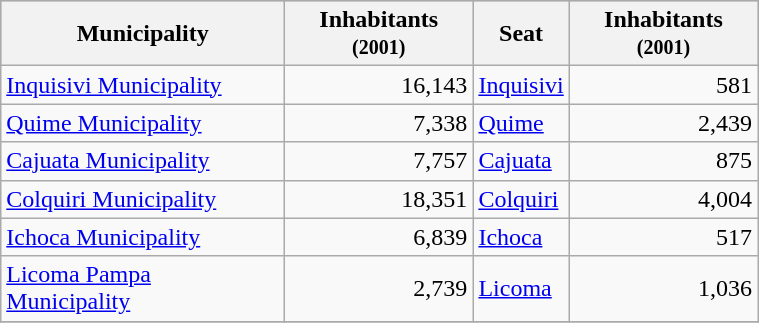<table class="wikitable" style="width:40%;">
<tr bgcolor=silver>
<th><strong>Municipality</strong></th>
<th><strong>Inhabitants <small> (2001)</small> </strong></th>
<th><strong>Seat</strong></th>
<th><strong>Inhabitants <small> (2001)</small></strong></th>
</tr>
<tr>
<td><a href='#'>Inquisivi Municipality</a></td>
<td align="right">16,143</td>
<td><a href='#'>Inquisivi</a></td>
<td align="right">581</td>
</tr>
<tr>
<td><a href='#'>Quime Municipality</a></td>
<td align="right">7,338</td>
<td><a href='#'>Quime</a></td>
<td align="right">2,439</td>
</tr>
<tr>
<td><a href='#'>Cajuata Municipality</a></td>
<td align="right">7,757</td>
<td><a href='#'>Cajuata</a></td>
<td align="right">875</td>
</tr>
<tr>
<td><a href='#'>Colquiri Municipality</a></td>
<td align="right">18,351</td>
<td><a href='#'>Colquiri</a></td>
<td align="right">4,004</td>
</tr>
<tr>
<td><a href='#'>Ichoca Municipality</a></td>
<td align="right">6,839</td>
<td><a href='#'>Ichoca</a></td>
<td align="right">517</td>
</tr>
<tr>
<td><a href='#'>Licoma Pampa Municipality</a></td>
<td align="right">2,739</td>
<td><a href='#'>Licoma</a></td>
<td align="right">1,036</td>
</tr>
<tr>
</tr>
</table>
